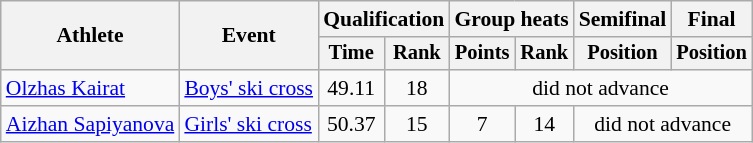<table class="wikitable" style="font-size:90%">
<tr>
<th rowspan="2">Athlete</th>
<th rowspan="2">Event</th>
<th colspan=2>Qualification</th>
<th colspan=2>Group heats</th>
<th>Semifinal</th>
<th>Final</th>
</tr>
<tr style="font-size:95%">
<th>Time</th>
<th>Rank</th>
<th>Points</th>
<th>Rank</th>
<th>Position</th>
<th>Position</th>
</tr>
<tr align=center>
<td align=left><a href='#'>Olzhas Kairat</a></td>
<td align=left><a href='#'>Boys' ski cross</a></td>
<td>49.11</td>
<td>18</td>
<td colspan=4>did not advance</td>
</tr>
<tr align=center>
<td align=left><a href='#'>Aizhan Sapiyanova</a></td>
<td align=left><a href='#'>Girls' ski cross</a></td>
<td>50.37</td>
<td>15</td>
<td>7</td>
<td>14</td>
<td colspan=2>did not advance</td>
</tr>
</table>
